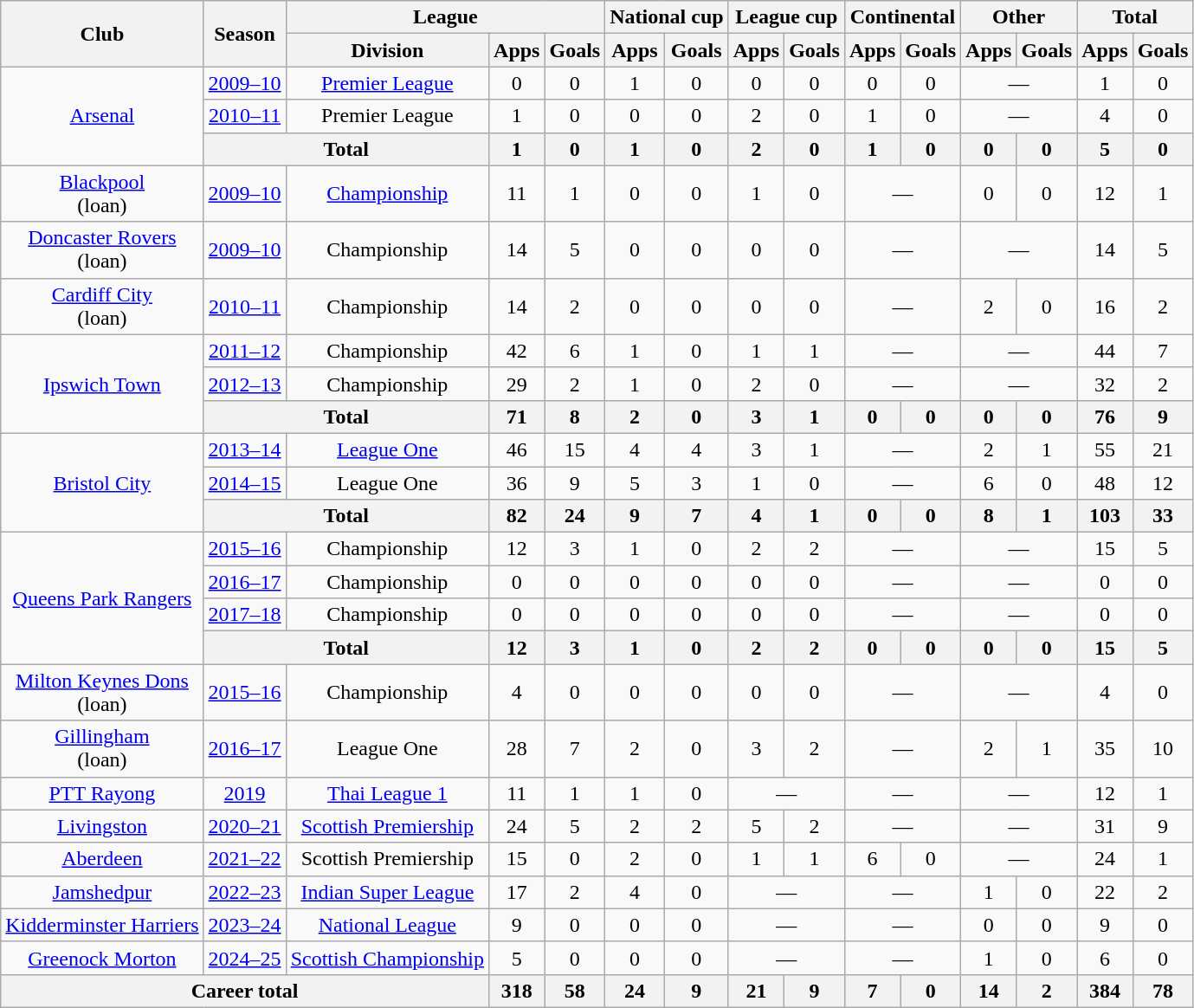<table class="wikitable" style="text-align:center">
<tr>
<th rowspan="2">Club</th>
<th rowspan="2">Season</th>
<th colspan="3">League</th>
<th colspan="2">National cup</th>
<th colspan="2">League cup</th>
<th colspan="2">Continental</th>
<th colspan="2">Other</th>
<th colspan="2">Total</th>
</tr>
<tr>
<th>Division</th>
<th>Apps</th>
<th>Goals</th>
<th>Apps</th>
<th>Goals</th>
<th>Apps</th>
<th>Goals</th>
<th>Apps</th>
<th>Goals</th>
<th>Apps</th>
<th>Goals</th>
<th>Apps</th>
<th>Goals</th>
</tr>
<tr>
<td rowspan="3"><a href='#'>Arsenal</a></td>
<td><a href='#'>2009–10</a></td>
<td><a href='#'>Premier League</a></td>
<td>0</td>
<td>0</td>
<td>1</td>
<td>0</td>
<td>0</td>
<td>0</td>
<td>0</td>
<td>0</td>
<td colspan="2">—</td>
<td>1</td>
<td>0</td>
</tr>
<tr>
<td><a href='#'>2010–11</a></td>
<td>Premier League</td>
<td>1</td>
<td>0</td>
<td>0</td>
<td>0</td>
<td>2</td>
<td>0</td>
<td>1</td>
<td>0</td>
<td colspan="2">—</td>
<td>4</td>
<td>0</td>
</tr>
<tr>
<th colspan="2">Total</th>
<th>1</th>
<th>0</th>
<th>1</th>
<th>0</th>
<th>2</th>
<th>0</th>
<th>1</th>
<th>0</th>
<th>0</th>
<th>0</th>
<th>5</th>
<th>0</th>
</tr>
<tr>
<td><a href='#'>Blackpool</a> <br>(loan)</td>
<td><a href='#'>2009–10</a></td>
<td><a href='#'>Championship</a></td>
<td>11</td>
<td>1</td>
<td>0</td>
<td>0</td>
<td>1</td>
<td>0</td>
<td colspan="2">—</td>
<td>0</td>
<td>0</td>
<td>12</td>
<td>1</td>
</tr>
<tr>
<td><a href='#'>Doncaster Rovers</a> <br>(loan)</td>
<td><a href='#'>2009–10</a></td>
<td>Championship</td>
<td>14</td>
<td>5</td>
<td>0</td>
<td>0</td>
<td>0</td>
<td>0</td>
<td colspan="2">—</td>
<td colspan="2">—</td>
<td>14</td>
<td>5</td>
</tr>
<tr>
<td><a href='#'>Cardiff City</a> <br>(loan)</td>
<td><a href='#'>2010–11</a></td>
<td>Championship</td>
<td>14</td>
<td>2</td>
<td>0</td>
<td>0</td>
<td>0</td>
<td>0</td>
<td colspan="2">—</td>
<td>2</td>
<td>0</td>
<td>16</td>
<td>2</td>
</tr>
<tr>
<td rowspan="3"><a href='#'>Ipswich Town</a></td>
<td><a href='#'>2011–12</a></td>
<td>Championship</td>
<td>42</td>
<td>6</td>
<td>1</td>
<td>0</td>
<td>1</td>
<td>1</td>
<td colspan="2">—</td>
<td colspan="2">—</td>
<td>44</td>
<td>7</td>
</tr>
<tr>
<td><a href='#'>2012–13</a></td>
<td>Championship</td>
<td>29</td>
<td>2</td>
<td>1</td>
<td>0</td>
<td>2</td>
<td>0</td>
<td colspan="2">—</td>
<td colspan="2">—</td>
<td>32</td>
<td>2</td>
</tr>
<tr>
<th colspan="2">Total</th>
<th>71</th>
<th>8</th>
<th>2</th>
<th>0</th>
<th>3</th>
<th>1</th>
<th>0</th>
<th>0</th>
<th>0</th>
<th>0</th>
<th>76</th>
<th>9</th>
</tr>
<tr>
<td rowspan="3"><a href='#'>Bristol City</a></td>
<td><a href='#'>2013–14</a></td>
<td><a href='#'>League One</a></td>
<td>46</td>
<td>15</td>
<td>4</td>
<td>4</td>
<td>3</td>
<td>1</td>
<td colspan="2">—</td>
<td>2</td>
<td>1</td>
<td>55</td>
<td>21</td>
</tr>
<tr>
<td><a href='#'>2014–15</a></td>
<td>League One</td>
<td>36</td>
<td>9</td>
<td>5</td>
<td>3</td>
<td>1</td>
<td>0</td>
<td colspan="2">—</td>
<td>6</td>
<td>0</td>
<td>48</td>
<td>12</td>
</tr>
<tr>
<th colspan="2">Total</th>
<th>82</th>
<th>24</th>
<th>9</th>
<th>7</th>
<th>4</th>
<th>1</th>
<th>0</th>
<th>0</th>
<th>8</th>
<th>1</th>
<th>103</th>
<th>33</th>
</tr>
<tr>
<td rowspan=4><a href='#'>Queens Park Rangers</a></td>
<td><a href='#'>2015–16</a></td>
<td>Championship</td>
<td>12</td>
<td>3</td>
<td>1</td>
<td>0</td>
<td>2</td>
<td>2</td>
<td colspan="2">—</td>
<td colspan="2">—</td>
<td>15</td>
<td>5</td>
</tr>
<tr>
<td><a href='#'>2016–17</a></td>
<td>Championship</td>
<td>0</td>
<td>0</td>
<td>0</td>
<td>0</td>
<td>0</td>
<td>0</td>
<td colspan="2">—</td>
<td colspan="2">—</td>
<td>0</td>
<td>0</td>
</tr>
<tr>
<td><a href='#'>2017–18</a></td>
<td>Championship</td>
<td>0</td>
<td>0</td>
<td>0</td>
<td>0</td>
<td>0</td>
<td>0</td>
<td colspan="2">—</td>
<td colspan="2">—</td>
<td>0</td>
<td>0</td>
</tr>
<tr>
<th colspan=2>Total</th>
<th>12</th>
<th>3</th>
<th>1</th>
<th>0</th>
<th>2</th>
<th>2</th>
<th>0</th>
<th>0</th>
<th>0</th>
<th>0</th>
<th>15</th>
<th>5</th>
</tr>
<tr>
<td><a href='#'>Milton Keynes Dons</a> <br>(loan)</td>
<td><a href='#'>2015–16</a></td>
<td>Championship</td>
<td>4</td>
<td>0</td>
<td>0</td>
<td>0</td>
<td>0</td>
<td>0</td>
<td colspan="2">—</td>
<td colspan="2">—</td>
<td>4</td>
<td>0</td>
</tr>
<tr>
<td><a href='#'>Gillingham</a> <br>(loan)</td>
<td><a href='#'>2016–17</a></td>
<td>League One</td>
<td>28</td>
<td>7</td>
<td>2</td>
<td>0</td>
<td>3</td>
<td>2</td>
<td colspan="2">—</td>
<td>2</td>
<td>1</td>
<td>35</td>
<td>10</td>
</tr>
<tr>
<td><a href='#'>PTT Rayong</a></td>
<td><a href='#'>2019</a></td>
<td><a href='#'>Thai League 1</a></td>
<td>11</td>
<td>1</td>
<td>1</td>
<td>0</td>
<td colspan="2">—</td>
<td colspan="2">—</td>
<td colspan="2">—</td>
<td>12</td>
<td>1</td>
</tr>
<tr>
<td><a href='#'>Livingston</a></td>
<td><a href='#'>2020–21</a></td>
<td><a href='#'>Scottish Premiership</a></td>
<td>24</td>
<td>5</td>
<td>2</td>
<td>2</td>
<td>5</td>
<td>2</td>
<td colspan="2">—</td>
<td colspan="2">—</td>
<td>31</td>
<td>9</td>
</tr>
<tr>
<td><a href='#'>Aberdeen</a></td>
<td><a href='#'>2021–22</a></td>
<td>Scottish Premiership</td>
<td>15</td>
<td>0</td>
<td>2</td>
<td>0</td>
<td>1</td>
<td>1</td>
<td>6</td>
<td>0</td>
<td colspan="2">—</td>
<td>24</td>
<td>1</td>
</tr>
<tr>
<td><a href='#'>Jamshedpur</a></td>
<td><a href='#'>2022–23</a></td>
<td><a href='#'>Indian Super League</a></td>
<td>17</td>
<td>2</td>
<td>4</td>
<td>0</td>
<td colspan="2">—</td>
<td colspan="2">—</td>
<td>1</td>
<td>0</td>
<td>22</td>
<td>2</td>
</tr>
<tr>
<td><a href='#'>Kidderminster Harriers</a></td>
<td><a href='#'>2023–24</a></td>
<td><a href='#'>National League</a></td>
<td>9</td>
<td>0</td>
<td>0</td>
<td>0</td>
<td colspan="2">—</td>
<td colspan="2">—</td>
<td>0</td>
<td>0</td>
<td>9</td>
<td>0</td>
</tr>
<tr>
<td><a href='#'>Greenock Morton</a></td>
<td><a href='#'>2024–25</a></td>
<td><a href='#'>Scottish Championship</a></td>
<td>5</td>
<td>0</td>
<td>0</td>
<td>0</td>
<td colspan="2">—</td>
<td colspan="2">—</td>
<td>1</td>
<td>0</td>
<td>6</td>
<td>0</td>
</tr>
<tr>
<th colspan="3">Career total</th>
<th>318</th>
<th>58</th>
<th>24</th>
<th>9</th>
<th>21</th>
<th>9</th>
<th>7</th>
<th>0</th>
<th>14</th>
<th>2</th>
<th>384</th>
<th>78</th>
</tr>
</table>
